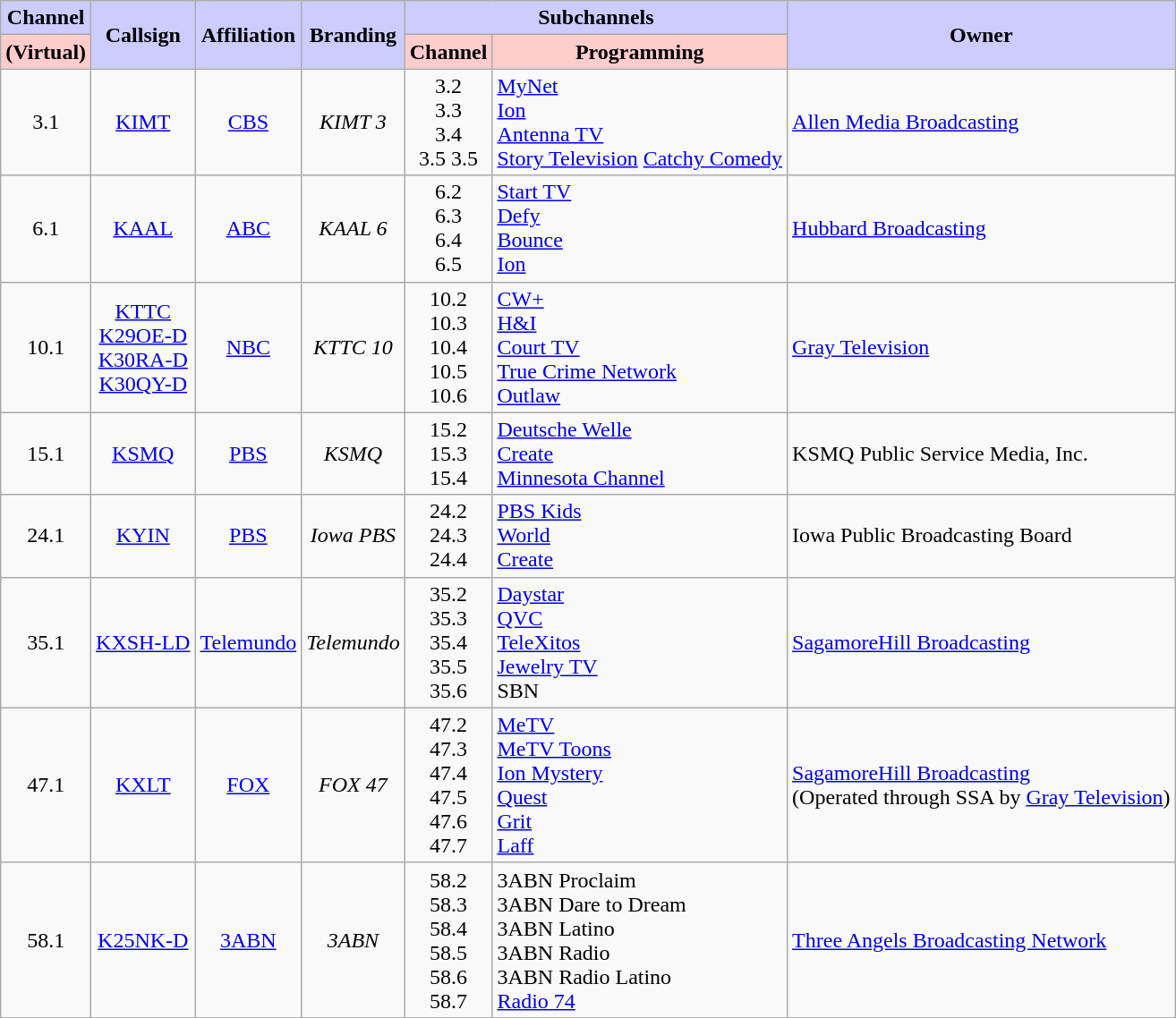<table class=wikitable style="text-align:center">
<tr>
<th style="background:#ccccff;">Channel</th>
<th style="background:#ccccff;" rowspan="2">Callsign</th>
<th style="background:#ccccff;" rowspan="2">Affiliation</th>
<th style="background:#ccccff;" rowspan="2">Branding</th>
<th style="background:#ccccff;" colspan="2">Subchannels</th>
<th style="background:#ccccff;" rowspan="2">Owner</th>
</tr>
<tr>
<th style="background:#ffcccc;">(Virtual)</th>
<th style="background:#ffcccc;">Channel</th>
<th style="background:#ffcccc">Programming</th>
</tr>
<tr>
<td>3.1</td>
<td><a href='#'>KIMT</a></td>
<td><a href='#'>CBS</a></td>
<td><em>KIMT 3</em></td>
<td>3.2<br>3.3<br>3.4<br>3.5
3.5</td>
<td style="text-align:left"><a href='#'>MyNet</a><br><a href='#'>Ion</a><br><a href='#'>Antenna TV</a><br><a href='#'>Story Television</a>
<a href='#'>Catchy Comedy</a></td>
<td style="text-align:left"><a href='#'>Allen Media Broadcasting</a></td>
</tr>
<tr>
<td>6.1</td>
<td><a href='#'>KAAL</a></td>
<td><a href='#'>ABC</a></td>
<td><em>KAAL 6</em></td>
<td>6.2<br>6.3<br>6.4<br>6.5</td>
<td style="text-align:left"><a href='#'>Start TV</a><br><a href='#'>Defy</a><br><a href='#'>Bounce</a><br><a href='#'>Ion</a></td>
<td style="text-align:left"><a href='#'>Hubbard Broadcasting</a></td>
</tr>
<tr>
<td>10.1</td>
<td><a href='#'>KTTC</a><br><a href='#'>K29OE-D</a><br><a href='#'>K30RA-D</a><br><a href='#'>K30QY-D</a></td>
<td><a href='#'>NBC</a></td>
<td><em>KTTC 10</em></td>
<td>10.2<br>10.3<br>10.4<br>10.5<br>10.6</td>
<td style="text-align:left"><a href='#'>CW+</a><br><a href='#'>H&I</a><br><a href='#'>Court TV</a><br><a href='#'>True Crime Network</a><br><a href='#'>Outlaw</a></td>
<td style="text-align:left"><a href='#'>Gray Television</a></td>
</tr>
<tr>
<td>15.1</td>
<td><a href='#'>KSMQ</a></td>
<td><a href='#'>PBS</a></td>
<td><em>KSMQ</em></td>
<td>15.2<br>15.3<br>15.4</td>
<td style="text-align:left"><a href='#'>Deutsche Welle</a><br><a href='#'>Create</a><br><a href='#'>Minnesota Channel</a></td>
<td style="text-align:left">KSMQ Public Service Media, Inc.</td>
</tr>
<tr>
<td>24.1</td>
<td><a href='#'>KYIN</a></td>
<td><a href='#'>PBS</a></td>
<td><em>Iowa PBS</em></td>
<td>24.2<br>24.3<br>24.4</td>
<td style="text-align:left"><a href='#'>PBS Kids</a><br><a href='#'>World</a><br><a href='#'>Create</a></td>
<td style="text-align:left">Iowa Public Broadcasting Board</td>
</tr>
<tr>
<td>35.1</td>
<td><a href='#'>KXSH-LD</a></td>
<td><a href='#'>Telemundo</a></td>
<td><em>Telemundo</em></td>
<td>35.2<br>35.3<br>35.4<br>35.5<br>35.6</td>
<td style="text-align:left"><a href='#'>Daystar</a><br><a href='#'>QVC</a><br><a href='#'>TeleXitos</a><br><a href='#'>Jewelry TV</a><br>SBN</td>
<td style="text-align:left"><a href='#'>SagamoreHill Broadcasting</a></td>
</tr>
<tr>
<td>47.1</td>
<td><a href='#'>KXLT</a></td>
<td><a href='#'>FOX</a></td>
<td><em>FOX 47</em></td>
<td>47.2<br>47.3<br>47.4<br>47.5<br>47.6<br>47.7</td>
<td style="text-align:left"><a href='#'>MeTV</a><br><a href='#'>MeTV Toons</a><br><a href='#'>Ion Mystery</a><br><a href='#'>Quest</a><br><a href='#'>Grit</a><br><a href='#'>Laff</a></td>
<td style="text-align:left"><a href='#'>SagamoreHill Broadcasting</a><br>(Operated through SSA by <a href='#'>Gray Television</a>)</td>
</tr>
<tr>
<td>58.1</td>
<td><a href='#'>K25NK-D</a></td>
<td><a href='#'>3ABN</a></td>
<td><em>3ABN</em></td>
<td>58.2<br>58.3<br>58.4<br>58.5<br>58.6<br>58.7</td>
<td style="text-align:left">3ABN Proclaim<br>3ABN Dare to Dream<br>3ABN Latino<br>3ABN Radio<br>3ABN Radio Latino<br><a href='#'>Radio 74</a></td>
<td style="text-align:left"><a href='#'>Three Angels Broadcasting Network</a></td>
</tr>
<tr>
</tr>
</table>
